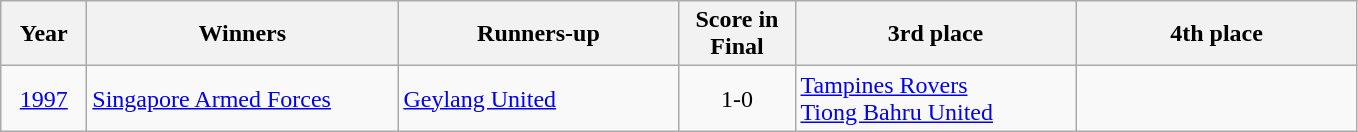<table class="wikitable">
<tr>
<th width='50'>Year</th>
<th width='200'>Winners</th>
<th width='180'>Runners-up</th>
<th width='70'>Score in<br>Final</th>
<th width='180'>3rd place</th>
<th width='180'>4th place</th>
</tr>
<tr>
<td align='center'><a href='#'>1997</a></td>
<td><a href='#'>Singapore Armed Forces</a></td>
<td><a href='#'>Geylang United</a></td>
<td align='center'>1-0</td>
<td><a href='#'>Tampines Rovers</a><br> <a href='#'>Tiong Bahru United</a></td>
<td></td>
</tr>
</table>
